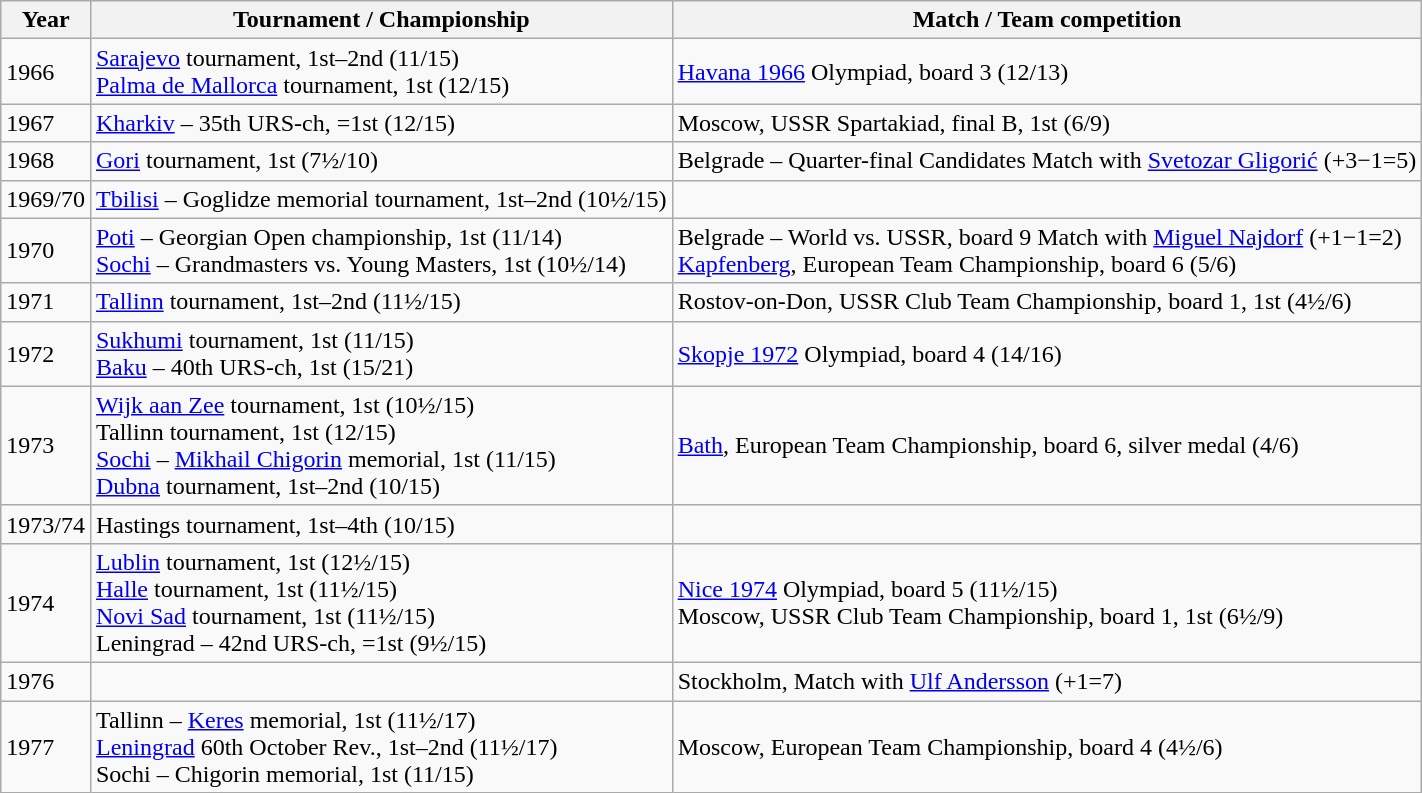<table class="wikitable">
<tr>
<th>Year</th>
<th>Tournament / Championship</th>
<th>Match / Team competition</th>
</tr>
<tr>
<td>1966</td>
<td><a href='#'>Sarajevo</a> tournament, 1st–2nd (11/15)<br><a href='#'>Palma de Mallorca</a> tournament, 1st (12/15)</td>
<td><a href='#'>Havana 1966</a> Olympiad, board 3 (12/13)</td>
</tr>
<tr>
<td>1967</td>
<td><a href='#'>Kharkiv</a> – 35th URS-ch, =1st (12/15)</td>
<td>Moscow, USSR Spartakiad, final B, 1st (6/9)</td>
</tr>
<tr>
<td>1968</td>
<td><a href='#'>Gori</a> tournament, 1st (7½/10)</td>
<td>Belgrade – Quarter-final Candidates Match with <a href='#'>Svetozar Gligorić</a> (+3−1=5)</td>
</tr>
<tr>
<td>1969/70</td>
<td><a href='#'>Tbilisi</a> – Goglidze memorial tournament, 1st–2nd (10½/15)</td>
</tr>
<tr>
<td>1970</td>
<td><a href='#'>Poti</a> – Georgian Open championship, 1st (11/14) <br><a href='#'>Sochi</a> – Grandmasters vs. Young Masters, 1st (10½/14)</td>
<td>Belgrade – World vs. USSR, board 9 Match with <a href='#'>Miguel Najdorf</a> (+1−1=2)<br> <a href='#'>Kapfenberg</a>, European Team Championship, board 6 (5/6)</td>
</tr>
<tr>
<td>1971</td>
<td><a href='#'>Tallinn</a> tournament, 1st–2nd (11½/15)</td>
<td>Rostov-on-Don, USSR Club Team Championship, board 1, 1st (4½/6)</td>
</tr>
<tr>
<td>1972</td>
<td><a href='#'>Sukhumi</a> tournament, 1st (11/15)<br> <a href='#'>Baku</a> – 40th URS-ch, 1st (15/21)</td>
<td><a href='#'>Skopje 1972</a> Olympiad, board 4 (14/16)</td>
</tr>
<tr>
<td>1973</td>
<td><a href='#'>Wijk aan Zee</a> tournament, 1st (10½/15) <br> Tallinn tournament, 1st (12/15) <br> <a href='#'>Sochi</a> – <a href='#'>Mikhail Chigorin</a> memorial, 1st (11/15) <br> <a href='#'>Dubna</a> tournament, 1st–2nd (10/15)</td>
<td><a href='#'>Bath</a>, European Team Championship, board 6, silver medal (4/6)</td>
</tr>
<tr>
<td>1973/74</td>
<td>Hastings tournament, 1st–4th (10/15)</td>
</tr>
<tr>
<td>1974</td>
<td><a href='#'>Lublin</a> tournament, 1st (12½/15) <br> <a href='#'>Halle</a> tournament, 1st (11½/15)<br><a href='#'>Novi Sad</a> tournament, 1st (11½/15) <br> Leningrad – 42nd URS-ch, =1st (9½/15)</td>
<td><a href='#'>Nice 1974</a> Olympiad, board 5 (11½/15)<br>Moscow, USSR Club Team Championship, board 1, 1st (6½/9)</td>
</tr>
<tr>
<td>1976</td>
<td></td>
<td>Stockholm, Match with <a href='#'>Ulf Andersson</a> (+1=7)</td>
</tr>
<tr>
<td>1977</td>
<td>Tallinn – <a href='#'>Keres</a> memorial, 1st (11½/17) <br> <a href='#'>Leningrad</a> 60th October Rev., 1st–2nd (11½/17) <br> Sochi – Chigorin memorial, 1st (11/15)</td>
<td>Moscow, European Team Championship, board 4 (4½/6)</td>
</tr>
</table>
